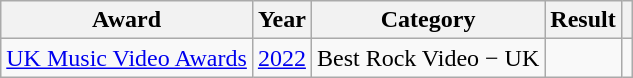<table class="wikitable sortable plainrowheaders">
<tr>
<th>Award</th>
<th>Year</th>
<th>Category</th>
<th>Result</th>
<th class="unsortable"></th>
</tr>
<tr>
<td><a href='#'>UK Music Video Awards</a></td>
<td><a href='#'>2022</a></td>
<td>Best Rock Video − UK</td>
<td></td>
<td></td>
</tr>
</table>
